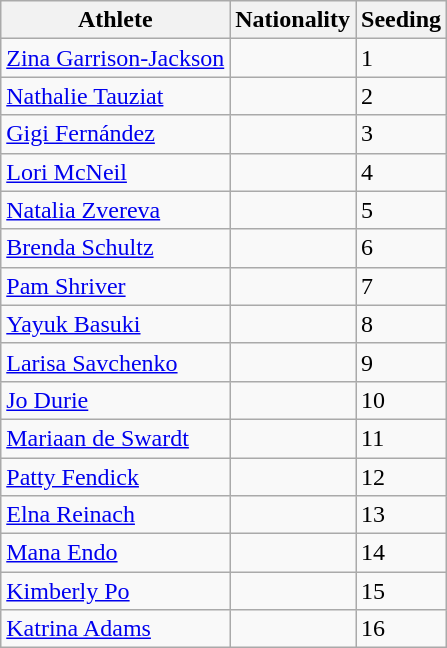<table class="wikitable" border="1">
<tr>
<th>Athlete</th>
<th>Nationality</th>
<th>Seeding</th>
</tr>
<tr>
<td><a href='#'>Zina Garrison-Jackson</a></td>
<td></td>
<td>1</td>
</tr>
<tr>
<td><a href='#'>Nathalie Tauziat</a></td>
<td></td>
<td>2</td>
</tr>
<tr>
<td><a href='#'>Gigi Fernández</a></td>
<td></td>
<td>3</td>
</tr>
<tr>
<td><a href='#'>Lori McNeil</a></td>
<td></td>
<td>4</td>
</tr>
<tr>
<td><a href='#'>Natalia Zvereva</a></td>
<td></td>
<td>5</td>
</tr>
<tr>
<td><a href='#'>Brenda Schultz</a></td>
<td></td>
<td>6</td>
</tr>
<tr>
<td><a href='#'>Pam Shriver</a></td>
<td></td>
<td>7</td>
</tr>
<tr>
<td><a href='#'>Yayuk Basuki</a></td>
<td></td>
<td>8</td>
</tr>
<tr>
<td><a href='#'>Larisa Savchenko</a></td>
<td></td>
<td>9</td>
</tr>
<tr>
<td><a href='#'>Jo Durie</a></td>
<td></td>
<td>10</td>
</tr>
<tr>
<td><a href='#'>Mariaan de Swardt</a></td>
<td></td>
<td>11</td>
</tr>
<tr>
<td><a href='#'>Patty Fendick</a></td>
<td></td>
<td>12</td>
</tr>
<tr>
<td><a href='#'>Elna Reinach</a></td>
<td></td>
<td>13</td>
</tr>
<tr>
<td><a href='#'>Mana Endo</a></td>
<td></td>
<td>14</td>
</tr>
<tr>
<td><a href='#'>Kimberly Po</a></td>
<td></td>
<td>15</td>
</tr>
<tr>
<td><a href='#'>Katrina Adams</a></td>
<td></td>
<td>16</td>
</tr>
</table>
